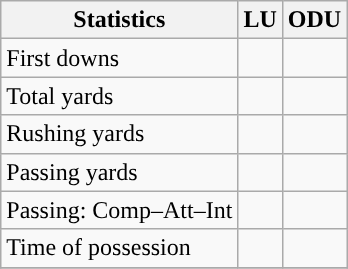<table class="wikitable" style="float: left;">
<tr>
<th>Statistics</th>
<th>LU</th>
<th>ODU</th>
</tr>
<tr>
<td>First downs</td>
<td></td>
<td></td>
</tr>
<tr>
<td>Total yards</td>
<td></td>
<td></td>
</tr>
<tr>
<td>Rushing yards</td>
<td></td>
<td></td>
</tr>
<tr>
<td>Passing yards</td>
<td></td>
<td></td>
</tr>
<tr>
<td>Passing: Comp–Att–Int</td>
<td></td>
<td></td>
</tr>
<tr>
<td>Time of possession</td>
<td></td>
<td></td>
</tr>
<tr>
</tr>
</table>
